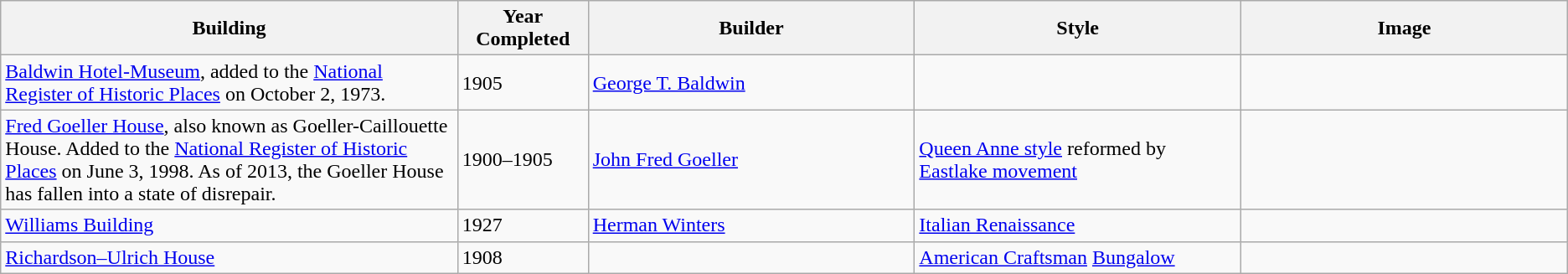<table class="wikitable">
<tr>
<th width=28%>Building</th>
<th width=8%>Year Completed</th>
<th width=20%>Builder</th>
<th width=20%>Style</th>
<th width=20%>Image</th>
</tr>
<tr>
<td><a href='#'>Baldwin Hotel-Museum</a>, added to the <a href='#'>National Register of Historic Places</a> on October 2, 1973.</td>
<td>1905</td>
<td><a href='#'>George T. Baldwin</a></td>
<td></td>
<td></td>
</tr>
<tr>
<td><a href='#'>Fred Goeller House</a>, also known as Goeller-Caillouette House. Added to the <a href='#'>National Register of Historic Places</a> on June 3, 1998. As of 2013, the Goeller House has fallen into a state of disrepair.</td>
<td>1900–1905</td>
<td><a href='#'>John Fred Goeller</a></td>
<td><a href='#'>Queen Anne style</a> reformed by <a href='#'>Eastlake movement</a></td>
<td></td>
</tr>
<tr>
<td><a href='#'>Williams Building</a></td>
<td>1927</td>
<td><a href='#'>Herman Winters</a></td>
<td><a href='#'>Italian Renaissance</a></td>
<td></td>
</tr>
<tr>
<td><a href='#'>Richardson–Ulrich House</a></td>
<td>1908</td>
<td></td>
<td><a href='#'>American Craftsman</a> <a href='#'>Bungalow</a></td>
<td></td>
</tr>
</table>
